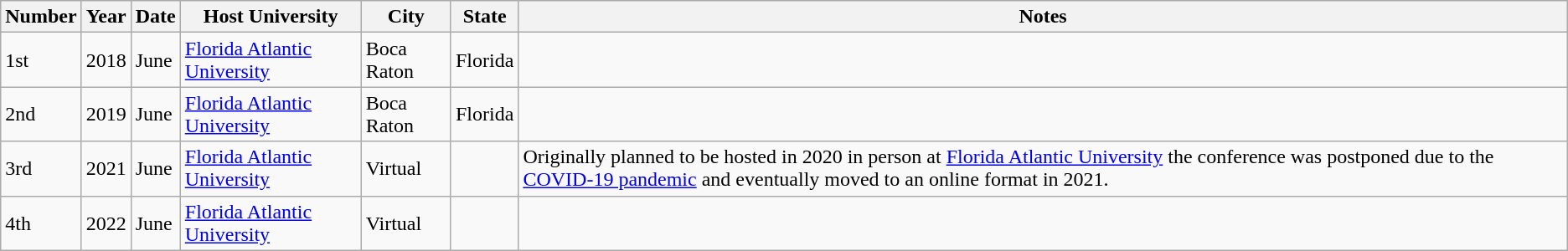<table class="wikitable">
<tr>
<th>Number</th>
<th>Year</th>
<th>Date</th>
<th>Host University</th>
<th>City</th>
<th>State</th>
<th>Notes</th>
</tr>
<tr>
<td>1st</td>
<td>2018</td>
<td>June</td>
<td><a href='#'>Florida Atlantic University</a></td>
<td>Boca Raton</td>
<td>Florida</td>
<td></td>
</tr>
<tr>
<td>2nd</td>
<td>2019</td>
<td>June</td>
<td><a href='#'>Florida Atlantic University</a></td>
<td>Boca Raton</td>
<td>Florida</td>
<td></td>
</tr>
<tr>
<td>3rd</td>
<td>2021</td>
<td>June</td>
<td><a href='#'>Florida Atlantic University</a></td>
<td>Virtual</td>
<td></td>
<td>Originally planned to be hosted in 2020 in person at <a href='#'>Florida Atlantic University</a> the conference was postponed due to the <a href='#'>COVID-19 pandemic</a> and eventually moved to an online format in 2021.</td>
</tr>
<tr>
<td>4th</td>
<td>2022</td>
<td>June</td>
<td><a href='#'>Florida Atlantic University</a></td>
<td>Virtual</td>
<td></td>
<td></td>
</tr>
</table>
